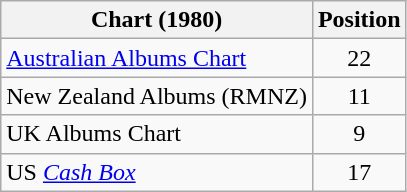<table class="wikitable">
<tr>
<th align="center">Chart (1980)</th>
<th align="center">Position</th>
</tr>
<tr>
<td align="left"><a href='#'>Australian Albums Chart</a></td>
<td style="text-align:center;">22</td>
</tr>
<tr>
<td>New Zealand Albums (RMNZ)</td>
<td style="text-align:center;">11</td>
</tr>
<tr>
<td align="left">UK Albums Chart</td>
<td style="text-align:center;">9</td>
</tr>
<tr>
<td>US <a href='#'><em>Cash Box</em></a></td>
<td align="center">17</td>
</tr>
</table>
